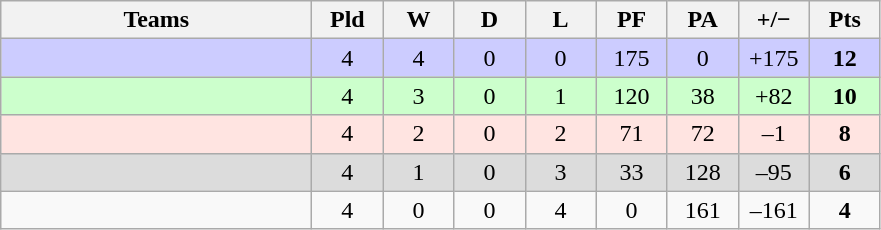<table class="wikitable" style="text-align: center;">
<tr>
<th width="200">Teams</th>
<th width="40">Pld</th>
<th width="40">W</th>
<th width="40">D</th>
<th width="40">L</th>
<th width="40">PF</th>
<th width="40">PA</th>
<th width="40">+/−</th>
<th width="40">Pts</th>
</tr>
<tr bgcolor="#ccf">
<td align="left"></td>
<td>4</td>
<td>4</td>
<td>0</td>
<td>0</td>
<td>175</td>
<td>0</td>
<td>+175</td>
<td><strong>12</strong></td>
</tr>
<tr bgcolor="#ccffcc">
<td align="left"></td>
<td>4</td>
<td>3</td>
<td>0</td>
<td>1</td>
<td>120</td>
<td>38</td>
<td>+82</td>
<td><strong>10</strong></td>
</tr>
<tr bgcolor="FFE4E1">
<td align="left"></td>
<td>4</td>
<td>2</td>
<td>0</td>
<td>2</td>
<td>71</td>
<td>72</td>
<td>–1</td>
<td><strong>8</strong></td>
</tr>
<tr bgcolor="DCDCDC">
<td align="left"></td>
<td>4</td>
<td>1</td>
<td>0</td>
<td>3</td>
<td>33</td>
<td>128</td>
<td>–95</td>
<td><strong>6</strong></td>
</tr>
<tr>
<td align="left"></td>
<td>4</td>
<td>0</td>
<td>0</td>
<td>4</td>
<td>0</td>
<td>161</td>
<td>–161</td>
<td><strong>4</strong></td>
</tr>
</table>
